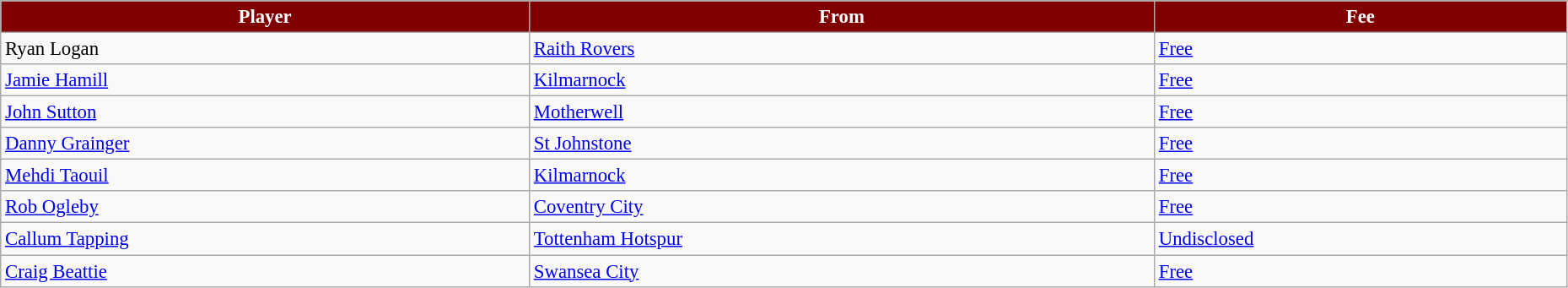<table class="wikitable" style="text-align:left; font-size:95%;width:98%;">
<tr>
<th style="background:maroon; color:white;">Player</th>
<th style="background:maroon; color:white;">From</th>
<th style="background:maroon; color:white;">Fee</th>
</tr>
<tr>
<td> Ryan Logan</td>
<td> <a href='#'>Raith Rovers</a></td>
<td><a href='#'>Free</a></td>
</tr>
<tr>
<td> <a href='#'>Jamie Hamill</a></td>
<td> <a href='#'>Kilmarnock</a></td>
<td><a href='#'>Free</a></td>
</tr>
<tr>
<td> <a href='#'>John Sutton</a></td>
<td> <a href='#'>Motherwell</a></td>
<td><a href='#'>Free</a></td>
</tr>
<tr>
<td> <a href='#'>Danny Grainger</a></td>
<td> <a href='#'>St Johnstone</a></td>
<td><a href='#'>Free</a></td>
</tr>
<tr>
<td> <a href='#'>Mehdi Taouil</a></td>
<td> <a href='#'>Kilmarnock</a></td>
<td><a href='#'>Free</a></td>
</tr>
<tr>
<td> <a href='#'>Rob Ogleby</a></td>
<td> <a href='#'>Coventry City</a></td>
<td><a href='#'>Free</a></td>
</tr>
<tr>
<td> <a href='#'>Callum Tapping</a></td>
<td> <a href='#'>Tottenham Hotspur</a></td>
<td><a href='#'>Undisclosed</a></td>
</tr>
<tr>
<td> <a href='#'>Craig Beattie</a></td>
<td> <a href='#'>Swansea City</a></td>
<td><a href='#'>Free</a></td>
</tr>
</table>
